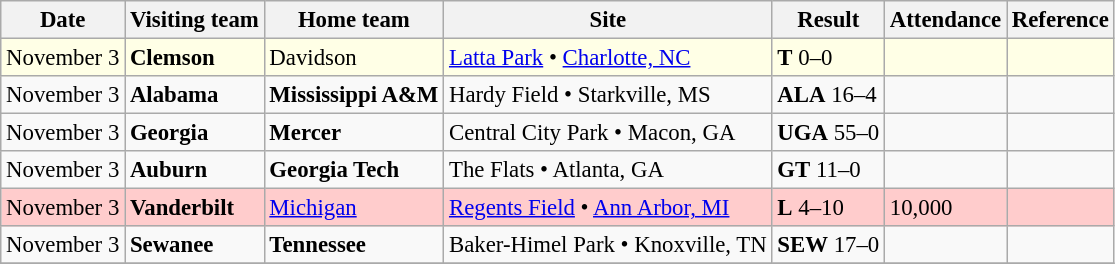<table class="wikitable" style="font-size:95%;">
<tr>
<th>Date</th>
<th>Visiting team</th>
<th>Home team</th>
<th>Site</th>
<th>Result</th>
<th>Attendance</th>
<th class="unsortable">Reference</th>
</tr>
<tr bgcolor=ffffe6>
<td>November 3</td>
<td><strong>Clemson</strong></td>
<td>Davidson</td>
<td><a href='#'>Latta Park</a> • <a href='#'>Charlotte, NC</a></td>
<td><strong>T</strong> 0–0</td>
<td></td>
<td></td>
</tr>
<tr bgcolor=>
<td>November 3</td>
<td><strong>Alabama</strong></td>
<td><strong>Mississippi A&M</strong></td>
<td>Hardy Field • Starkville, MS</td>
<td><strong>ALA</strong> 16–4</td>
<td></td>
<td></td>
</tr>
<tr bgcolor=>
<td>November 3</td>
<td><strong>Georgia</strong></td>
<td><strong>Mercer</strong></td>
<td>Central City Park • Macon, GA</td>
<td><strong>UGA</strong> 55–0</td>
<td></td>
<td></td>
</tr>
<tr bgcolor=>
<td>November 3</td>
<td><strong>Auburn</strong></td>
<td><strong>Georgia Tech</strong></td>
<td>The Flats • Atlanta, GA</td>
<td><strong>GT</strong> 11–0</td>
<td></td>
<td></td>
</tr>
<tr bgcolor=ffcccc>
<td>November 3</td>
<td><strong>Vanderbilt</strong></td>
<td><a href='#'>Michigan</a></td>
<td><a href='#'>Regents Field</a> • <a href='#'>Ann Arbor, MI</a></td>
<td><strong>L</strong> 4–10</td>
<td>10,000</td>
<td></td>
</tr>
<tr bgcolor=>
<td>November 3</td>
<td><strong>Sewanee</strong></td>
<td><strong>Tennessee</strong></td>
<td>Baker-Himel Park • Knoxville, TN</td>
<td><strong>SEW</strong> 17–0</td>
<td></td>
<td></td>
</tr>
<tr bgcolor=>
</tr>
</table>
